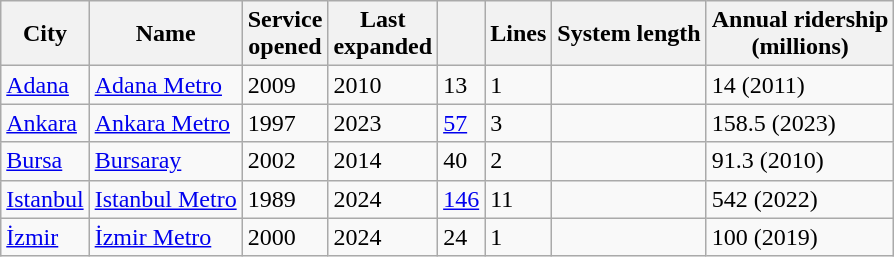<table class="wikitable sortable static-row-numbers">
<tr>
<th>City</th>
<th>Name</th>
<th>Service<br>opened</th>
<th>Last<br>expanded</th>
<th data-sort-type="number"></th>
<th>Lines</th>
<th data-sort-type="number">System length</th>
<th data-sort-type="number">Annual ridership<br>(millions)</th>
</tr>
<tr>
<td><a href='#'>Adana</a></td>
<td> <a href='#'>Adana Metro</a></td>
<td>2009</td>
<td>2010</td>
<td style="text-align:left">13</td>
<td>1</td>
<td></td>
<td>14 (2011)</td>
</tr>
<tr>
<td><a href='#'>Ankara</a></td>
<td> <a href='#'>Ankara Metro</a></td>
<td>1997</td>
<td>2023</td>
<td style="text-align:left"><a href='#'>57</a></td>
<td>3</td>
<td></td>
<td>158.5 (2023)</td>
</tr>
<tr>
<td><a href='#'>Bursa</a></td>
<td> <a href='#'>Bursaray</a></td>
<td>2002</td>
<td>2014</td>
<td style="text-align:left">40</td>
<td>2</td>
<td></td>
<td>91.3 (2010)</td>
</tr>
<tr>
<td><a href='#'>Istanbul</a></td>
<td> <a href='#'>Istanbul Metro</a></td>
<td>1989</td>
<td>2024</td>
<td style="text-align:left"><a href='#'>146</a></td>
<td>11</td>
<td></td>
<td>542 (2022)</td>
</tr>
<tr>
<td><a href='#'>İzmir</a></td>
<td> <a href='#'>İzmir Metro</a></td>
<td>2000</td>
<td>2024</td>
<td style="text-align:left">24</td>
<td>1</td>
<td></td>
<td>100 (2019)</td>
</tr>
</table>
